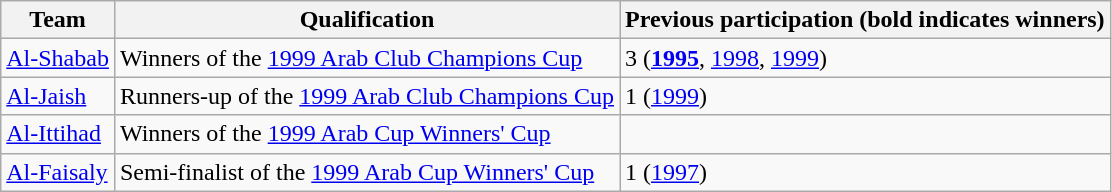<table class="wikitable">
<tr>
<th>Team</th>
<th>Qualification</th>
<th>Previous participation (bold indicates winners)</th>
</tr>
<tr>
<td> <a href='#'>Al-Shabab</a></td>
<td>Winners of the <a href='#'>1999 Arab Club Champions Cup</a></td>
<td>3 (<strong><a href='#'>1995</a></strong>, <a href='#'>1998</a>, <a href='#'>1999</a>)</td>
</tr>
<tr>
<td> <a href='#'>Al-Jaish</a></td>
<td>Runners-up of the <a href='#'>1999 Arab Club Champions Cup</a></td>
<td>1 (<a href='#'>1999</a>)</td>
</tr>
<tr>
<td> <a href='#'>Al-Ittihad</a></td>
<td>Winners of the <a href='#'>1999 Arab Cup Winners' Cup</a></td>
<td></td>
</tr>
<tr>
<td> <a href='#'>Al-Faisaly</a></td>
<td>Semi-finalist of the <a href='#'>1999 Arab Cup Winners' Cup</a></td>
<td>1 (<a href='#'>1997</a>)</td>
</tr>
</table>
